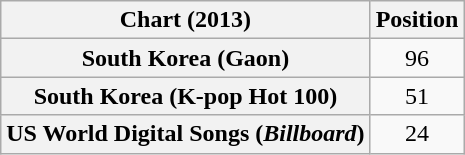<table class="wikitable sortable plainrowheaders" style="text-align:center">
<tr>
<th scope="col">Chart (2013)</th>
<th scope="col">Position</th>
</tr>
<tr>
<th scope="row">South Korea (Gaon)</th>
<td>96</td>
</tr>
<tr>
<th scope="row">South Korea (K-pop Hot 100)</th>
<td>51</td>
</tr>
<tr>
<th scope="row">US World Digital Songs (<em>Billboard</em>)</th>
<td>24</td>
</tr>
</table>
